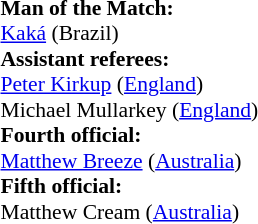<table width=50% style="font-size: 90%">
<tr>
<td><br><strong>Man of the Match:</strong>
<br><a href='#'>Kaká</a> (Brazil)<br><strong>Assistant referees:</strong>
<br><a href='#'>Peter Kirkup</a> (<a href='#'>England</a>)
<br>Michael Mullarkey (<a href='#'>England</a>)
<br><strong>Fourth official:</strong>
<br><a href='#'>Matthew Breeze</a> (<a href='#'>Australia</a>)
<br><strong>Fifth official:</strong>
<br>Matthew Cream (<a href='#'>Australia</a>)</td>
</tr>
</table>
